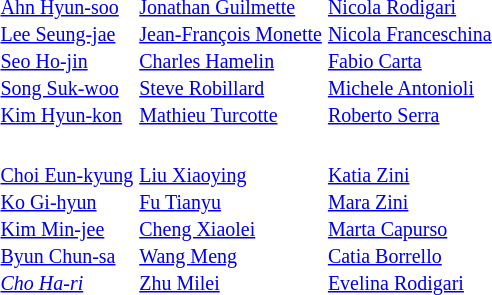<table>
<tr>
<th scope=row style="text-align:left"><br></th>
<td valign="top"><strong></strong><br><small><a href='#'>Ahn Hyun-soo</a><br><a href='#'>Lee Seung-jae</a><br><a href='#'>Seo Ho-jin</a><br><a href='#'>Song Suk-woo</a><br><a href='#'>Kim Hyun-kon</a></small></td>
<td valign="top"><strong></strong><br><small><a href='#'>Jonathan Guilmette</a><br><a href='#'>Jean-François Monette</a><br><a href='#'>Charles Hamelin</a><br><a href='#'>Steve Robillard</a><br><a href='#'>Mathieu Turcotte</a></small></td>
<td valign="top"><strong></strong><br><small><a href='#'>Nicola Rodigari</a><br><a href='#'>Nicola Franceschina</a><br><a href='#'>Fabio Carta</a><br><a href='#'>Michele Antonioli</a><br><a href='#'>Roberto Serra</a></small></td>
</tr>
<tr>
<th scope=row style="text-align:left"><br></th>
<td valign="top"><strong></strong><br><small><a href='#'>Choi Eun-kyung</a><br><a href='#'>Ko Gi-hyun</a><br><a href='#'>Kim Min-jee</a><br><a href='#'>Byun Chun-sa</a><br><em><a href='#'>Cho Ha-ri</a></em></small></td>
<td valign="top"><strong></strong><br><small><a href='#'>Liu Xiaoying</a><br><a href='#'>Fu Tianyu</a><br><a href='#'>Cheng Xiaolei</a><br><a href='#'>Wang Meng</a><br><a href='#'>Zhu Milei</a></small></td>
<td valign="top"><strong></strong><br><small><a href='#'>Katia Zini</a><br><a href='#'>Mara Zini</a><br><a href='#'>Marta Capurso</a><br><a href='#'>Catia Borrello</a><br><a href='#'>Evelina Rodigari</a></small></td>
</tr>
</table>
